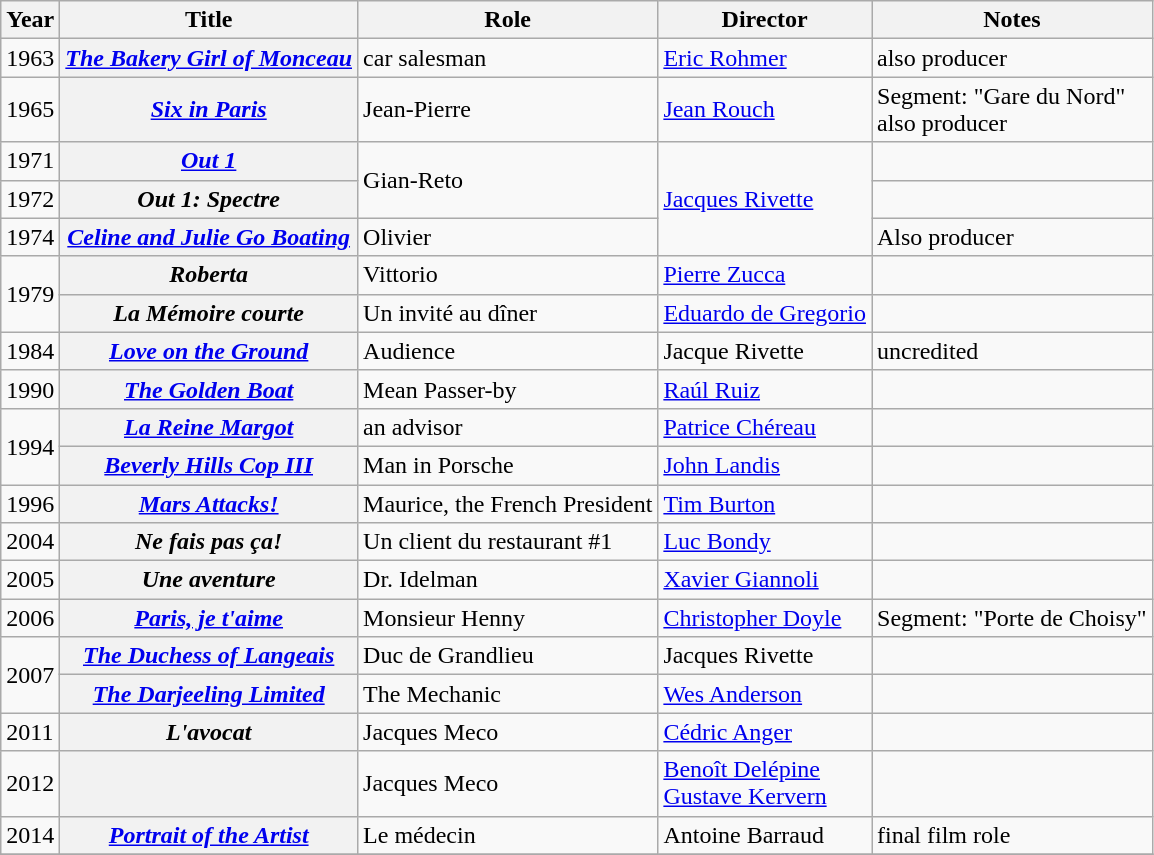<table class="wikitable sortable plainrowheaders">
<tr>
<th>Year</th>
<th>Title</th>
<th>Role</th>
<th>Director</th>
<th>Notes</th>
</tr>
<tr>
<td>1963</td>
<th scope="row"><em><a href='#'>The Bakery Girl of Monceau</a></em></th>
<td>car salesman</td>
<td><a href='#'>Eric Rohmer</a></td>
<td>also producer</td>
</tr>
<tr>
<td>1965</td>
<th scope="row"><em><a href='#'>Six in Paris</a></em></th>
<td>Jean-Pierre</td>
<td><a href='#'>Jean Rouch</a></td>
<td>Segment: "Gare du Nord" <br> also producer</td>
</tr>
<tr>
<td>1971</td>
<th scope="row"><em><a href='#'>Out 1</a></em></th>
<td rowspan=2>Gian-Reto</td>
<td rowspan=3><a href='#'>Jacques Rivette</a></td>
<td></td>
</tr>
<tr>
<td>1972</td>
<th scope="row"><em>Out 1: Spectre</em></th>
<td></td>
</tr>
<tr>
<td>1974</td>
<th scope="row"><em><a href='#'>Celine and Julie Go Boating</a></em></th>
<td>Olivier</td>
<td>Also producer</td>
</tr>
<tr>
<td rowspan=2>1979</td>
<th scope="row"><em>Roberta</em></th>
<td>Vittorio</td>
<td><a href='#'>Pierre Zucca</a></td>
</tr>
<tr>
<th scope="row"><em>La Mémoire courte</em></th>
<td>Un invité au dîner</td>
<td><a href='#'>Eduardo de Gregorio</a></td>
<td></td>
</tr>
<tr>
<td>1984</td>
<th scope="row"><em><a href='#'>Love on the Ground</a></em></th>
<td>Audience</td>
<td>Jacque Rivette</td>
<td>uncredited</td>
</tr>
<tr>
<td>1990</td>
<th scope="row"><em><a href='#'>The Golden Boat</a></em></th>
<td>Mean Passer-by</td>
<td><a href='#'>Raúl Ruiz</a></td>
<td></td>
</tr>
<tr>
<td rowspan=2>1994</td>
<th scope="row"><em><a href='#'>La Reine Margot</a></em></th>
<td>an advisor</td>
<td><a href='#'>Patrice Chéreau</a></td>
<td></td>
</tr>
<tr>
<th scope="row"><em><a href='#'>Beverly Hills Cop III</a></em></th>
<td>Man in Porsche</td>
<td><a href='#'>John Landis</a></td>
<td></td>
</tr>
<tr>
<td>1996</td>
<th scope="row"><em><a href='#'>Mars Attacks!</a></em></th>
<td>Maurice, the French President</td>
<td><a href='#'>Tim Burton</a></td>
<td></td>
</tr>
<tr>
<td>2004</td>
<th scope="row"><em>Ne fais pas ça!</em></th>
<td>Un client du restaurant #1</td>
<td><a href='#'>Luc Bondy</a></td>
<td></td>
</tr>
<tr>
<td>2005</td>
<th scope="row"><em>Une aventure</em></th>
<td>Dr. Idelman</td>
<td><a href='#'>Xavier Giannoli</a></td>
<td></td>
</tr>
<tr>
<td>2006</td>
<th scope="row"><em><a href='#'>Paris, je t'aime</a></em></th>
<td>Monsieur Henny</td>
<td><a href='#'>Christopher Doyle</a></td>
<td>Segment: "Porte de Choisy"</td>
</tr>
<tr>
<td rowspan=2>2007</td>
<th scope="row"><em><a href='#'>The Duchess of Langeais</a></em></th>
<td>Duc de Grandlieu</td>
<td>Jacques Rivette</td>
<td></td>
</tr>
<tr>
<th scope="row"><em><a href='#'>The Darjeeling Limited</a></em></th>
<td>The Mechanic</td>
<td><a href='#'>Wes Anderson</a></td>
<td></td>
</tr>
<tr>
<td>2011</td>
<th scope="row"><em>L'avocat</em></th>
<td>Jacques Meco</td>
<td><a href='#'>Cédric Anger</a></td>
<td></td>
</tr>
<tr>
<td>2012</td>
<th scope="row"></th>
<td>Jacques Meco</td>
<td><a href='#'>Benoît Delépine</a> <br> <a href='#'>Gustave Kervern</a></td>
<td></td>
</tr>
<tr>
<td>2014</td>
<th scope="row"><em><a href='#'>Portrait of the Artist</a></em></th>
<td>Le médecin</td>
<td>Antoine Barraud</td>
<td>final film role</td>
</tr>
<tr>
</tr>
</table>
